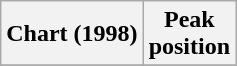<table class="wikitable sortable">
<tr>
<th align="left">Chart (1998)</th>
<th align="center">Peak<br>position</th>
</tr>
<tr>
</tr>
</table>
